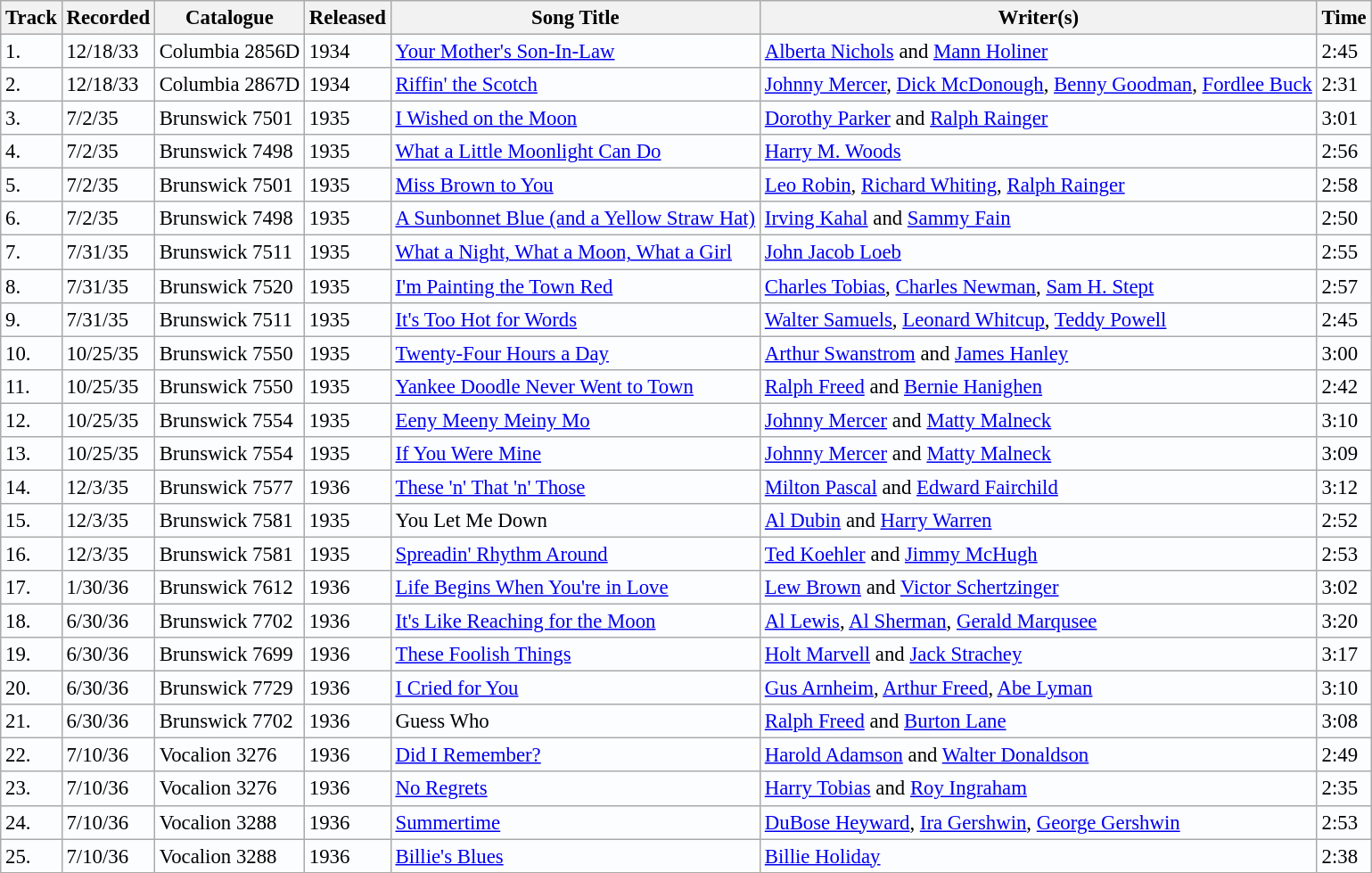<table class="wikitable" style="background:#fcfdff; font-size:95%;">
<tr>
<th>Track</th>
<th>Recorded</th>
<th>Catalogue</th>
<th>Released</th>
<th>Song Title</th>
<th>Writer(s)</th>
<th>Time</th>
</tr>
<tr>
<td>1.</td>
<td>12/18/33</td>
<td>Columbia 2856D</td>
<td>1934</td>
<td><a href='#'>Your Mother's Son-In-Law</a></td>
<td><a href='#'>Alberta Nichols</a> and <a href='#'>Mann Holiner</a></td>
<td>2:45</td>
</tr>
<tr>
<td>2.</td>
<td>12/18/33</td>
<td>Columbia 2867D</td>
<td>1934</td>
<td><a href='#'>Riffin' the Scotch</a></td>
<td><a href='#'>Johnny Mercer</a>, <a href='#'>Dick McDonough</a>, <a href='#'>Benny Goodman</a>, <a href='#'>Fordlee Buck</a></td>
<td>2:31</td>
</tr>
<tr>
<td>3.</td>
<td>7/2/35</td>
<td>Brunswick 7501</td>
<td>1935</td>
<td><a href='#'>I Wished on the Moon</a></td>
<td><a href='#'>Dorothy Parker</a> and <a href='#'>Ralph Rainger</a></td>
<td>3:01</td>
</tr>
<tr>
<td>4.</td>
<td>7/2/35</td>
<td>Brunswick 7498</td>
<td>1935</td>
<td><a href='#'>What a Little Moonlight Can Do</a></td>
<td><a href='#'>Harry M. Woods</a></td>
<td>2:56</td>
</tr>
<tr>
<td>5.</td>
<td>7/2/35</td>
<td>Brunswick 7501</td>
<td>1935</td>
<td><a href='#'>Miss Brown to You</a></td>
<td><a href='#'>Leo Robin</a>, <a href='#'>Richard Whiting</a>, <a href='#'>Ralph Rainger</a></td>
<td>2:58</td>
</tr>
<tr>
<td>6.</td>
<td>7/2/35</td>
<td>Brunswick 7498</td>
<td>1935</td>
<td><a href='#'>A Sunbonnet Blue (and a Yellow Straw Hat)</a></td>
<td><a href='#'>Irving Kahal</a> and <a href='#'>Sammy Fain</a></td>
<td>2:50</td>
</tr>
<tr>
<td>7.</td>
<td>7/31/35</td>
<td>Brunswick 7511</td>
<td>1935</td>
<td><a href='#'>What a Night, What a Moon, What a Girl</a></td>
<td><a href='#'>John Jacob Loeb</a></td>
<td>2:55</td>
</tr>
<tr>
<td>8.</td>
<td>7/31/35</td>
<td>Brunswick 7520</td>
<td>1935</td>
<td><a href='#'>I'm Painting the Town Red</a></td>
<td><a href='#'>Charles Tobias</a>, <a href='#'>Charles Newman</a>, <a href='#'>Sam H. Stept</a></td>
<td>2:57</td>
</tr>
<tr>
<td>9.</td>
<td>7/31/35</td>
<td>Brunswick 7511</td>
<td>1935</td>
<td><a href='#'>It's Too Hot for Words</a></td>
<td><a href='#'>Walter Samuels</a>, <a href='#'>Leonard Whitcup</a>, <a href='#'>Teddy Powell</a></td>
<td>2:45</td>
</tr>
<tr>
<td>10.</td>
<td>10/25/35</td>
<td>Brunswick 7550</td>
<td>1935</td>
<td><a href='#'>Twenty-Four Hours a Day</a></td>
<td><a href='#'>Arthur Swanstrom</a> and <a href='#'>James Hanley</a></td>
<td>3:00</td>
</tr>
<tr>
<td>11.</td>
<td>10/25/35</td>
<td>Brunswick 7550</td>
<td>1935</td>
<td><a href='#'>Yankee Doodle Never Went to Town</a></td>
<td><a href='#'>Ralph Freed</a> and <a href='#'>Bernie Hanighen</a></td>
<td>2:42</td>
</tr>
<tr>
<td>12.</td>
<td>10/25/35</td>
<td>Brunswick 7554</td>
<td>1935</td>
<td><a href='#'>Eeny Meeny Meiny Mo</a></td>
<td><a href='#'>Johnny Mercer</a> and <a href='#'>Matty Malneck</a></td>
<td>3:10</td>
</tr>
<tr>
<td>13.</td>
<td>10/25/35</td>
<td>Brunswick 7554</td>
<td>1935</td>
<td><a href='#'>If You Were Mine</a></td>
<td><a href='#'>Johnny Mercer</a> and <a href='#'>Matty Malneck</a></td>
<td>3:09</td>
</tr>
<tr>
<td>14.</td>
<td>12/3/35</td>
<td>Brunswick 7577</td>
<td>1936</td>
<td><a href='#'>These 'n' That 'n' Those</a></td>
<td><a href='#'>Milton Pascal</a> and <a href='#'>Edward Fairchild</a></td>
<td>3:12</td>
</tr>
<tr>
<td>15.</td>
<td>12/3/35</td>
<td>Brunswick 7581</td>
<td>1935</td>
<td>You Let Me Down</td>
<td><a href='#'>Al Dubin</a> and <a href='#'>Harry Warren</a></td>
<td>2:52</td>
</tr>
<tr>
<td>16.</td>
<td>12/3/35</td>
<td>Brunswick 7581</td>
<td>1935</td>
<td><a href='#'>Spreadin' Rhythm Around</a></td>
<td><a href='#'>Ted Koehler</a> and <a href='#'>Jimmy McHugh</a></td>
<td>2:53</td>
</tr>
<tr>
<td>17.</td>
<td>1/30/36</td>
<td>Brunswick 7612</td>
<td>1936</td>
<td><a href='#'>Life Begins When You're in Love</a></td>
<td><a href='#'>Lew Brown</a> and <a href='#'>Victor Schertzinger</a></td>
<td>3:02</td>
</tr>
<tr>
<td>18.</td>
<td>6/30/36</td>
<td>Brunswick 7702</td>
<td>1936</td>
<td><a href='#'>It's Like Reaching for the Moon</a></td>
<td><a href='#'>Al Lewis</a>, <a href='#'>Al Sherman</a>, <a href='#'>Gerald Marqusee</a></td>
<td>3:20</td>
</tr>
<tr>
<td>19.</td>
<td>6/30/36</td>
<td>Brunswick 7699</td>
<td>1936</td>
<td><a href='#'>These Foolish Things</a></td>
<td><a href='#'>Holt Marvell</a> and <a href='#'>Jack Strachey</a></td>
<td>3:17</td>
</tr>
<tr>
<td>20.</td>
<td>6/30/36</td>
<td>Brunswick 7729</td>
<td>1936</td>
<td><a href='#'>I Cried for You</a></td>
<td><a href='#'>Gus Arnheim</a>, <a href='#'>Arthur Freed</a>, <a href='#'>Abe Lyman</a></td>
<td>3:10</td>
</tr>
<tr>
<td>21.</td>
<td>6/30/36</td>
<td>Brunswick 7702</td>
<td>1936</td>
<td>Guess Who</td>
<td><a href='#'>Ralph Freed</a> and <a href='#'>Burton Lane</a></td>
<td>3:08</td>
</tr>
<tr>
<td>22.</td>
<td>7/10/36</td>
<td>Vocalion 3276</td>
<td>1936</td>
<td><a href='#'>Did I Remember?</a></td>
<td><a href='#'>Harold Adamson</a> and <a href='#'>Walter Donaldson</a></td>
<td>2:49</td>
</tr>
<tr>
<td>23.</td>
<td>7/10/36</td>
<td>Vocalion 3276</td>
<td>1936</td>
<td><a href='#'>No Regrets</a></td>
<td><a href='#'>Harry Tobias</a> and <a href='#'>Roy Ingraham</a></td>
<td>2:35</td>
</tr>
<tr>
<td>24.</td>
<td>7/10/36</td>
<td>Vocalion 3288</td>
<td>1936</td>
<td><a href='#'>Summertime</a></td>
<td><a href='#'>DuBose Heyward</a>, <a href='#'>Ira Gershwin</a>, <a href='#'>George Gershwin</a></td>
<td>2:53</td>
</tr>
<tr>
<td>25.</td>
<td>7/10/36</td>
<td>Vocalion 3288</td>
<td>1936</td>
<td><a href='#'>Billie's Blues</a></td>
<td><a href='#'>Billie Holiday</a></td>
<td>2:38</td>
</tr>
</table>
